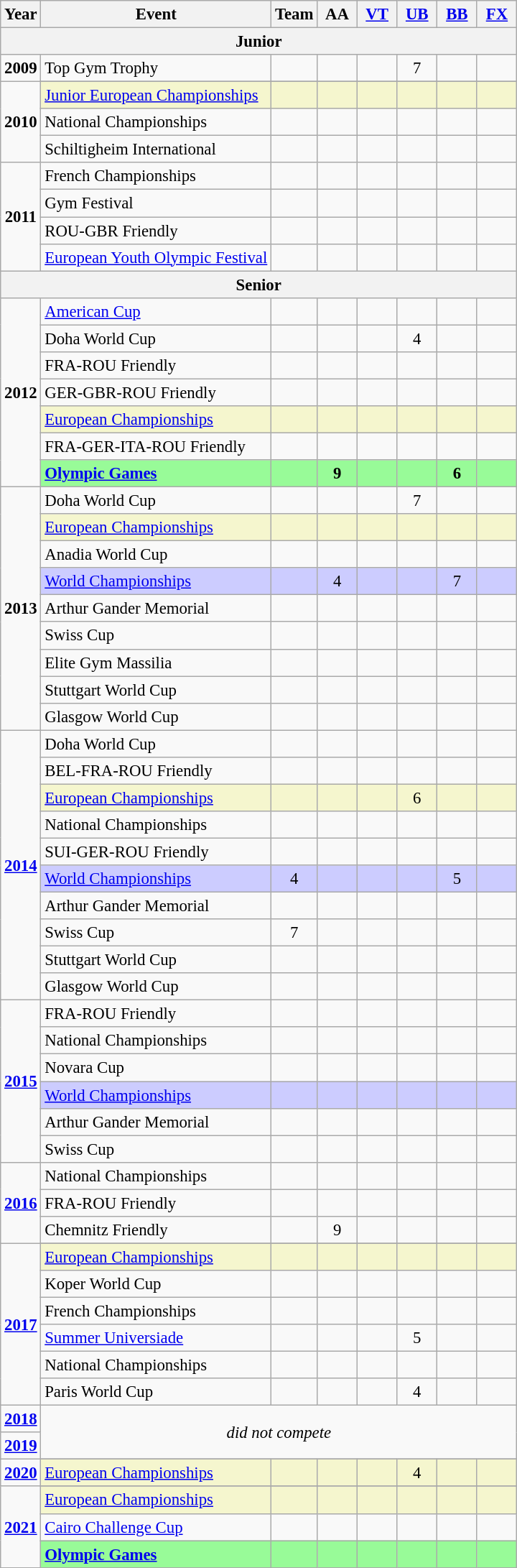<table class="wikitable" style="text-align:center; font-size:95%;">
<tr>
<th align=center>Year</th>
<th align=center>Event</th>
<th style="width:30px;">Team</th>
<th style="width:30px;">AA</th>
<th style="width:30px;"><a href='#'>VT</a></th>
<th style="width:30px;"><a href='#'>UB</a></th>
<th style="width:30px;"><a href='#'>BB</a></th>
<th style="width:30px;"><a href='#'>FX</a></th>
</tr>
<tr>
<th colspan="8"><strong>Junior</strong></th>
</tr>
<tr>
<td rowspan="1"><strong>2009</strong></td>
<td align=left>Top Gym Trophy</td>
<td></td>
<td></td>
<td></td>
<td>7</td>
<td></td>
<td></td>
</tr>
<tr>
<td rowspan="4"><strong>2010</strong></td>
</tr>
<tr bgcolor=#F5F6CE>
<td align=left><a href='#'>Junior European Championships</a></td>
<td></td>
<td></td>
<td></td>
<td></td>
<td></td>
<td></td>
</tr>
<tr>
<td align=left>National Championships</td>
<td></td>
<td></td>
<td></td>
<td></td>
<td></td>
<td></td>
</tr>
<tr>
<td align=left>Schiltigheim International</td>
<td></td>
<td></td>
<td></td>
<td></td>
<td></td>
<td></td>
</tr>
<tr>
<td rowspan="4"><strong>2011</strong></td>
<td align=left>French Championships</td>
<td></td>
<td></td>
<td></td>
<td></td>
<td></td>
<td></td>
</tr>
<tr>
<td align=left>Gym Festival</td>
<td></td>
<td></td>
<td></td>
<td></td>
<td></td>
<td></td>
</tr>
<tr>
<td align=left>ROU-GBR Friendly</td>
<td></td>
<td></td>
<td></td>
<td></td>
<td></td>
<td></td>
</tr>
<tr>
<td align=left><a href='#'>European Youth Olympic Festival</a></td>
<td></td>
<td></td>
<td></td>
<td></td>
<td></td>
<td></td>
</tr>
<tr>
<th colspan="8"><strong>Senior</strong></th>
</tr>
<tr>
<td rowspan="7"><strong>2012</strong></td>
<td align=left><a href='#'>American Cup</a></td>
<td></td>
<td></td>
<td></td>
<td></td>
<td></td>
<td></td>
</tr>
<tr>
<td align=left>Doha World Cup</td>
<td></td>
<td></td>
<td></td>
<td>4</td>
<td></td>
<td></td>
</tr>
<tr>
<td align=left>FRA-ROU Friendly</td>
<td></td>
<td></td>
<td></td>
<td></td>
<td></td>
<td></td>
</tr>
<tr>
<td align=left>GER-GBR-ROU Friendly</td>
<td></td>
<td></td>
<td></td>
<td></td>
<td></td>
<td></td>
</tr>
<tr bgcolor=F5F6CE>
<td align=left><a href='#'>European Championships</a></td>
<td></td>
<td></td>
<td></td>
<td></td>
<td></td>
<td></td>
</tr>
<tr>
<td align=left>FRA-GER-ITA-ROU Friendly</td>
<td></td>
<td></td>
<td></td>
<td></td>
<td></td>
<td></td>
</tr>
<tr bgcolor=98FB98>
<td align=left><strong><a href='#'>Olympic Games</a></strong></td>
<td></td>
<td><strong>9</strong></td>
<td></td>
<td></td>
<td><strong>6</strong></td>
<td></td>
</tr>
<tr>
<td rowspan="9"><strong>2013</strong></td>
<td align=left>Doha World Cup</td>
<td></td>
<td></td>
<td></td>
<td>7</td>
<td></td>
<td></td>
</tr>
<tr bgcolor=#F5F6CE>
<td align=left><a href='#'>European Championships</a></td>
<td></td>
<td></td>
<td></td>
<td></td>
<td></td>
<td></td>
</tr>
<tr>
<td align=left>Anadia World Cup</td>
<td></td>
<td></td>
<td></td>
<td></td>
<td></td>
<td></td>
</tr>
<tr bgcolor=#CCCCFF>
<td align=left><a href='#'>World Championships</a></td>
<td></td>
<td>4</td>
<td></td>
<td></td>
<td>7</td>
<td></td>
</tr>
<tr>
<td align=left>Arthur Gander Memorial</td>
<td></td>
<td></td>
<td></td>
<td></td>
<td></td>
<td></td>
</tr>
<tr>
<td align=left>Swiss Cup</td>
<td></td>
<td></td>
<td></td>
<td></td>
<td></td>
<td></td>
</tr>
<tr>
<td align=left>Elite Gym Massilia</td>
<td></td>
<td></td>
<td></td>
<td></td>
<td></td>
<td></td>
</tr>
<tr>
<td align=left>Stuttgart World Cup</td>
<td></td>
<td></td>
<td></td>
<td></td>
<td></td>
<td></td>
</tr>
<tr>
<td align=left>Glasgow World Cup</td>
<td></td>
<td></td>
<td></td>
<td></td>
<td></td>
<td></td>
</tr>
<tr>
<td rowspan="10"><strong><a href='#'>2014</a></strong></td>
<td align=left>Doha World Cup</td>
<td></td>
<td></td>
<td></td>
<td></td>
<td></td>
<td></td>
</tr>
<tr>
<td align=left>BEL-FRA-ROU Friendly</td>
<td></td>
<td></td>
<td></td>
<td></td>
<td></td>
<td></td>
</tr>
<tr bgcolor=#F5F6CE>
<td align=left><a href='#'>European Championships</a></td>
<td></td>
<td></td>
<td></td>
<td>6</td>
<td></td>
<td></td>
</tr>
<tr>
<td align=left>National Championships</td>
<td></td>
<td></td>
<td></td>
<td></td>
<td></td>
<td></td>
</tr>
<tr>
<td align=left>SUI-GER-ROU Friendly</td>
<td></td>
<td></td>
<td></td>
<td></td>
<td></td>
<td></td>
</tr>
<tr bgcolor=#CCCCFF>
<td align=left><a href='#'>World Championships</a></td>
<td>4</td>
<td></td>
<td></td>
<td></td>
<td>5</td>
<td></td>
</tr>
<tr>
<td align=left>Arthur Gander Memorial</td>
<td></td>
<td></td>
<td></td>
<td></td>
<td></td>
<td></td>
</tr>
<tr>
<td align=left>Swiss Cup</td>
<td>7</td>
<td></td>
<td></td>
<td></td>
<td></td>
<td></td>
</tr>
<tr>
<td align=left>Stuttgart World Cup</td>
<td></td>
<td></td>
<td></td>
<td></td>
<td></td>
<td></td>
</tr>
<tr>
<td align=left>Glasgow World Cup</td>
<td></td>
<td></td>
<td></td>
<td></td>
<td></td>
<td></td>
</tr>
<tr>
<td rowspan="6"><strong><a href='#'>2015</a></strong></td>
<td align=left>FRA-ROU Friendly</td>
<td></td>
<td></td>
<td></td>
<td></td>
<td></td>
<td></td>
</tr>
<tr>
<td align=left>National Championships</td>
<td></td>
<td></td>
<td></td>
<td></td>
<td></td>
<td></td>
</tr>
<tr>
<td align=left>Novara Cup</td>
<td></td>
<td></td>
<td></td>
<td></td>
<td></td>
<td></td>
</tr>
<tr bgcolor=CCCCFF>
<td align=left><a href='#'>World Championships</a></td>
<td></td>
<td></td>
<td></td>
<td></td>
<td></td>
<td></td>
</tr>
<tr>
<td align=left>Arthur Gander Memorial</td>
<td></td>
<td></td>
<td></td>
<td></td>
<td></td>
<td></td>
</tr>
<tr>
<td align=left>Swiss Cup</td>
<td></td>
<td></td>
<td></td>
<td></td>
<td></td>
<td></td>
</tr>
<tr>
<td rowspan="3"><strong><a href='#'>2016</a></strong></td>
<td align=left>National Championships</td>
<td></td>
<td></td>
<td></td>
<td></td>
<td></td>
<td></td>
</tr>
<tr>
<td align=left>FRA-ROU Friendly</td>
<td></td>
<td></td>
<td></td>
<td></td>
<td></td>
<td></td>
</tr>
<tr>
<td align=left>Chemnitz Friendly</td>
<td></td>
<td>9</td>
<td></td>
<td></td>
<td></td>
<td></td>
</tr>
<tr>
<td rowspan="7"><strong><a href='#'>2017</a></strong></td>
</tr>
<tr bgcolor=#F5F6CE>
<td align=left><a href='#'>European Championships</a></td>
<td></td>
<td></td>
<td></td>
<td></td>
<td></td>
<td></td>
</tr>
<tr>
<td align=left>Koper World Cup</td>
<td></td>
<td></td>
<td></td>
<td></td>
<td></td>
<td></td>
</tr>
<tr>
<td align=left>French Championships</td>
<td></td>
<td></td>
<td></td>
<td></td>
<td></td>
<td></td>
</tr>
<tr>
<td align=left><a href='#'>Summer Universiade</a></td>
<td></td>
<td></td>
<td></td>
<td>5</td>
<td></td>
<td></td>
</tr>
<tr>
<td align=left>National Championships</td>
<td></td>
<td></td>
<td></td>
<td></td>
<td></td>
<td></td>
</tr>
<tr>
<td align=left>Paris World Cup</td>
<td></td>
<td></td>
<td></td>
<td>4</td>
<td></td>
<td></td>
</tr>
<tr>
<td><strong><a href='#'>2018</a></strong></td>
<td colspan="7" rowspan="2"><em>did not compete</em></td>
</tr>
<tr>
<td><strong><a href='#'>2019</a></strong></td>
</tr>
<tr>
<td rowspan="2"><strong><a href='#'>2020</a></strong></td>
</tr>
<tr bgcolor=#F5F6CE>
<td align=left><a href='#'>European Championships</a></td>
<td></td>
<td></td>
<td></td>
<td>4</td>
<td></td>
<td></td>
</tr>
<tr>
<td rowspan="4"><strong><a href='#'>2021</a></strong></td>
</tr>
<tr bgcolor=#F5F6CE>
<td align=left><a href='#'>European Championships</a></td>
<td></td>
<td></td>
<td></td>
<td></td>
<td></td>
<td></td>
</tr>
<tr>
<td align=left><a href='#'>Cairo Challenge Cup</a></td>
<td></td>
<td></td>
<td></td>
<td></td>
<td></td>
<td></td>
</tr>
<tr bgcolor=98FB98>
<td align=left><strong><a href='#'>Olympic Games</a></strong></td>
<td></td>
<td></td>
<td></td>
<td></td>
<td></td>
<td></td>
</tr>
</table>
